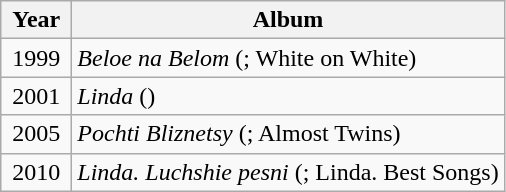<table class="wikitable">
<tr>
<th align="center" valign="top" width="40">Year</th>
<th align="left" valign="top">Album</th>
</tr>
<tr>
<td align="center" valign="center">1999</td>
<td valign="top"><em>Beloe na Belom</em> (; White on White)</td>
</tr>
<tr>
<td align="center" valign="center">2001</td>
<td valign="top"><em>Linda</em> ()</td>
</tr>
<tr>
<td align="center" valign="center">2005</td>
<td valign="top"><em>Pochti Bliznetsy</em> (; Almost Twins)</td>
</tr>
<tr>
<td align="center" valign="center">2010</td>
<td valign="top"><em>Linda. Luchshie pesni</em> (; Linda. Best Songs)</td>
</tr>
</table>
